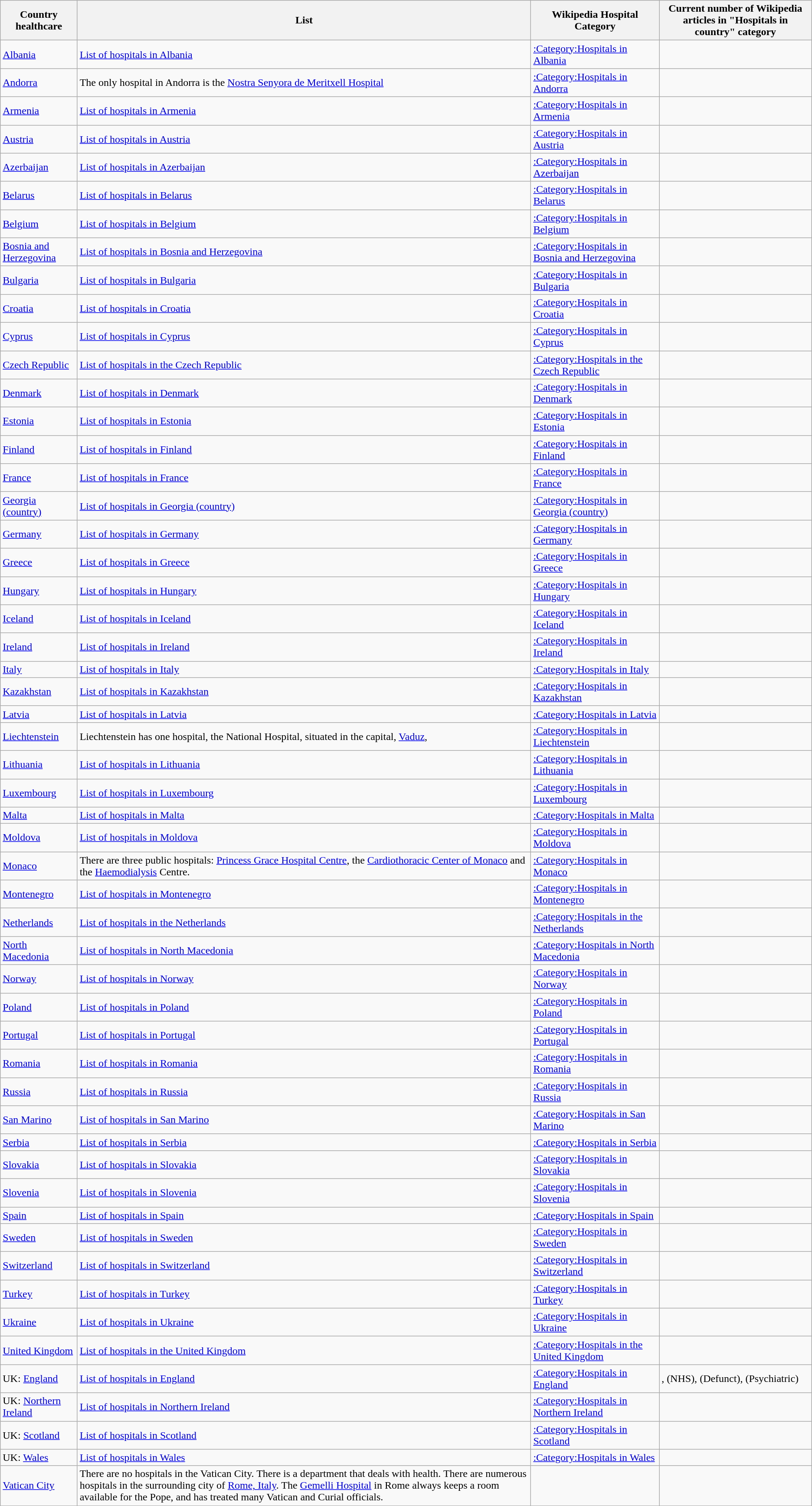<table class="wikitable sortable plainrowheaders" summary="Hospitals in European sovereign states">
<tr>
<th>Country healthcare</th>
<th>List</th>
<th>Wikipedia Hospital Category</th>
<th>Current number of Wikipedia articles in "Hospitals in country" category</th>
</tr>
<tr>
<td><a href='#'>Albania</a></td>
<td><a href='#'>List of hospitals in Albania</a></td>
<td><a href='#'>:Category:Hospitals in Albania</a></td>
<td><a href='#'></a></td>
</tr>
<tr>
<td><a href='#'>Andorra</a></td>
<td>The only hospital in Andorra is the <a href='#'>Nostra Senyora de Meritxell Hospital</a></td>
<td><a href='#'>:Category:Hospitals in Andorra</a></td>
<td><a href='#'></a></td>
</tr>
<tr>
<td><a href='#'>Armenia</a></td>
<td><a href='#'>List of hospitals in Armenia</a></td>
<td><a href='#'>:Category:Hospitals in Armenia</a></td>
<td><a href='#'></a></td>
</tr>
<tr>
<td><a href='#'>Austria</a></td>
<td><a href='#'>List of hospitals in Austria</a></td>
<td><a href='#'>:Category:Hospitals in Austria</a></td>
<td><a href='#'></a></td>
</tr>
<tr>
<td><a href='#'>Azerbaijan</a></td>
<td><a href='#'>List of hospitals in Azerbaijan</a></td>
<td><a href='#'>:Category:Hospitals in Azerbaijan</a></td>
<td><a href='#'></a></td>
</tr>
<tr>
<td><a href='#'>Belarus</a></td>
<td><a href='#'>List of hospitals in Belarus</a></td>
<td><a href='#'>:Category:Hospitals in Belarus</a></td>
<td><a href='#'></a></td>
</tr>
<tr>
<td><a href='#'>Belgium</a></td>
<td><a href='#'>List of hospitals in Belgium</a></td>
<td><a href='#'>:Category:Hospitals in Belgium</a></td>
<td><a href='#'></a></td>
</tr>
<tr>
<td><a href='#'>Bosnia and Herzegovina</a></td>
<td><a href='#'>List of hospitals in Bosnia and Herzegovina</a></td>
<td><a href='#'>:Category:Hospitals in Bosnia and Herzegovina</a></td>
<td><a href='#'></a></td>
</tr>
<tr>
<td><a href='#'>Bulgaria</a></td>
<td><a href='#'>List of hospitals in Bulgaria</a></td>
<td><a href='#'>:Category:Hospitals in Bulgaria</a></td>
<td><a href='#'></a></td>
</tr>
<tr>
<td><a href='#'>Croatia</a></td>
<td><a href='#'>List of hospitals in Croatia</a></td>
<td><a href='#'>:Category:Hospitals in Croatia</a></td>
<td><a href='#'></a></td>
</tr>
<tr>
<td><a href='#'>Cyprus</a></td>
<td><a href='#'>List of hospitals in Cyprus</a></td>
<td><a href='#'>:Category:Hospitals in Cyprus</a></td>
<td><a href='#'></a></td>
</tr>
<tr>
<td><a href='#'>Czech Republic</a></td>
<td><a href='#'>List of hospitals in the Czech Republic</a></td>
<td><a href='#'>:Category:Hospitals in the Czech Republic</a></td>
<td><a href='#'></a></td>
</tr>
<tr>
<td><a href='#'>Denmark</a></td>
<td><a href='#'>List of hospitals in Denmark</a></td>
<td><a href='#'>:Category:Hospitals in Denmark</a></td>
<td><a href='#'></a></td>
</tr>
<tr>
<td><a href='#'>Estonia</a></td>
<td><a href='#'>List of hospitals in Estonia</a></td>
<td><a href='#'>:Category:Hospitals in Estonia</a></td>
<td><a href='#'></a></td>
</tr>
<tr>
<td><a href='#'>Finland</a></td>
<td><a href='#'>List of hospitals in Finland</a></td>
<td><a href='#'>:Category:Hospitals in Finland</a></td>
<td><a href='#'></a></td>
</tr>
<tr>
<td><a href='#'>France</a></td>
<td><a href='#'>List of hospitals in France</a></td>
<td><a href='#'>:Category:Hospitals in France</a></td>
<td><a href='#'></a></td>
</tr>
<tr>
<td><a href='#'>Georgia (country)</a></td>
<td><a href='#'>List of hospitals in Georgia (country)</a></td>
<td><a href='#'>:Category:Hospitals in Georgia (country)</a></td>
<td><a href='#'></a></td>
</tr>
<tr>
<td><a href='#'>Germany</a></td>
<td><a href='#'>List of hospitals in Germany</a></td>
<td><a href='#'>:Category:Hospitals in Germany</a></td>
<td><a href='#'></a></td>
</tr>
<tr>
<td><a href='#'>Greece</a></td>
<td><a href='#'>List of hospitals in Greece</a></td>
<td><a href='#'>:Category:Hospitals in Greece</a></td>
<td><a href='#'></a></td>
</tr>
<tr>
<td><a href='#'>Hungary</a></td>
<td><a href='#'>List of hospitals in Hungary</a></td>
<td><a href='#'>:Category:Hospitals in Hungary</a></td>
<td><a href='#'></a></td>
</tr>
<tr>
<td><a href='#'>Iceland</a></td>
<td><a href='#'>List of hospitals in Iceland</a></td>
<td><a href='#'>:Category:Hospitals in Iceland</a></td>
<td><a href='#'></a></td>
</tr>
<tr>
<td><a href='#'>Ireland</a></td>
<td><a href='#'>List of hospitals in Ireland</a></td>
<td><a href='#'>:Category:Hospitals in Ireland</a></td>
<td><a href='#'></a></td>
</tr>
<tr>
<td><a href='#'>Italy</a></td>
<td><a href='#'>List of hospitals in Italy</a></td>
<td><a href='#'>:Category:Hospitals in Italy</a></td>
<td><a href='#'></a></td>
</tr>
<tr>
<td><a href='#'>Kazakhstan</a></td>
<td><a href='#'>List of hospitals in Kazakhstan</a></td>
<td><a href='#'>:Category:Hospitals in Kazakhstan</a></td>
<td><a href='#'></a></td>
</tr>
<tr>
<td><a href='#'>Latvia</a></td>
<td><a href='#'>List of hospitals in Latvia</a></td>
<td><a href='#'>:Category:Hospitals in Latvia</a></td>
<td><a href='#'></a></td>
</tr>
<tr>
<td><a href='#'>Liechtenstein</a></td>
<td>Liechtenstein has one hospital, the National Hospital, situated in the capital, <a href='#'>Vaduz</a>,</td>
<td><a href='#'>:Category:Hospitals in Liechtenstein</a></td>
<td><a href='#'></a></td>
</tr>
<tr>
<td><a href='#'>Lithuania</a></td>
<td><a href='#'>List of hospitals in Lithuania</a></td>
<td><a href='#'>:Category:Hospitals in Lithuania</a></td>
<td><a href='#'></a></td>
</tr>
<tr>
<td><a href='#'>Luxembourg</a></td>
<td><a href='#'>List of hospitals in Luxembourg</a></td>
<td><a href='#'>:Category:Hospitals in Luxembourg</a></td>
<td><a href='#'></a></td>
</tr>
<tr>
<td><a href='#'>Malta</a></td>
<td><a href='#'>List of hospitals in Malta</a></td>
<td><a href='#'>:Category:Hospitals in Malta</a></td>
<td><a href='#'></a></td>
</tr>
<tr>
<td><a href='#'>Moldova</a></td>
<td><a href='#'>List of hospitals in Moldova</a></td>
<td><a href='#'>:Category:Hospitals in Moldova</a></td>
<td><a href='#'></a></td>
</tr>
<tr>
<td><a href='#'>Monaco</a></td>
<td>There are three public hospitals: <a href='#'>Princess Grace Hospital Centre</a>, the <a href='#'>Cardiothoracic Center of Monaco</a> and the <a href='#'>Haemodialysis</a> Centre.</td>
<td><a href='#'>:Category:Hospitals in Monaco</a></td>
<td><a href='#'></a></td>
</tr>
<tr>
<td><a href='#'>Montenegro</a></td>
<td><a href='#'>List of hospitals in Montenegro</a></td>
<td><a href='#'>:Category:Hospitals in Montenegro</a></td>
<td><a href='#'></a></td>
</tr>
<tr>
<td><a href='#'>Netherlands</a></td>
<td><a href='#'>List of hospitals in the Netherlands</a></td>
<td><a href='#'>:Category:Hospitals in the Netherlands</a></td>
<td><a href='#'></a></td>
</tr>
<tr>
<td><a href='#'>North Macedonia</a></td>
<td><a href='#'>List of hospitals in North Macedonia</a></td>
<td><a href='#'>:Category:Hospitals in North Macedonia</a></td>
<td><a href='#'></a></td>
</tr>
<tr>
<td><a href='#'>Norway</a></td>
<td><a href='#'>List of hospitals in Norway</a></td>
<td><a href='#'>:Category:Hospitals in Norway</a></td>
<td><a href='#'></a></td>
</tr>
<tr>
<td><a href='#'>Poland</a></td>
<td><a href='#'>List of hospitals in Poland</a></td>
<td><a href='#'>:Category:Hospitals in Poland</a></td>
<td><a href='#'></a></td>
</tr>
<tr>
<td><a href='#'>Portugal</a></td>
<td><a href='#'>List of hospitals in Portugal</a></td>
<td><a href='#'>:Category:Hospitals in Portugal</a></td>
<td><a href='#'></a></td>
</tr>
<tr>
<td><a href='#'>Romania</a></td>
<td><a href='#'>List of hospitals in Romania</a></td>
<td><a href='#'>:Category:Hospitals in Romania</a></td>
<td><a href='#'></a></td>
</tr>
<tr>
<td><a href='#'>Russia</a></td>
<td><a href='#'>List of hospitals in Russia</a></td>
<td><a href='#'>:Category:Hospitals in Russia</a></td>
<td><a href='#'></a></td>
</tr>
<tr>
<td><a href='#'>San Marino</a></td>
<td><a href='#'>List of hospitals in San Marino</a></td>
<td><a href='#'>:Category:Hospitals in San Marino</a></td>
<td><a href='#'></a></td>
</tr>
<tr>
<td><a href='#'>Serbia</a></td>
<td><a href='#'>List of hospitals in Serbia</a></td>
<td><a href='#'>:Category:Hospitals in Serbia</a></td>
<td><a href='#'></a></td>
</tr>
<tr>
<td><a href='#'>Slovakia</a></td>
<td><a href='#'>List of hospitals in Slovakia</a></td>
<td><a href='#'>:Category:Hospitals in Slovakia</a></td>
<td><a href='#'></a></td>
</tr>
<tr>
<td><a href='#'>Slovenia</a></td>
<td><a href='#'>List of hospitals in Slovenia</a></td>
<td><a href='#'>:Category:Hospitals in Slovenia</a></td>
<td><a href='#'></a></td>
</tr>
<tr>
<td><a href='#'>Spain</a></td>
<td><a href='#'>List of hospitals in Spain</a></td>
<td><a href='#'>:Category:Hospitals in Spain</a></td>
<td><a href='#'></a></td>
</tr>
<tr>
<td><a href='#'>Sweden</a></td>
<td><a href='#'>List of hospitals in Sweden</a></td>
<td><a href='#'>:Category:Hospitals in Sweden</a></td>
<td><a href='#'></a></td>
</tr>
<tr>
<td><a href='#'>Switzerland</a></td>
<td><a href='#'>List of hospitals in Switzerland</a></td>
<td><a href='#'>:Category:Hospitals in Switzerland</a></td>
<td><a href='#'></a></td>
</tr>
<tr>
<td><a href='#'>Turkey</a></td>
<td><a href='#'>List of hospitals in Turkey</a></td>
<td><a href='#'>:Category:Hospitals in Turkey</a></td>
<td><a href='#'></a></td>
</tr>
<tr>
<td><a href='#'>Ukraine</a></td>
<td><a href='#'>List of hospitals in Ukraine</a></td>
<td><a href='#'>:Category:Hospitals in Ukraine</a></td>
<td><a href='#'></a></td>
</tr>
<tr>
<td><a href='#'>United Kingdom</a></td>
<td><a href='#'>List of hospitals in the United Kingdom</a></td>
<td><a href='#'>:Category:Hospitals in the United Kingdom</a></td>
<td><a href='#'></a></td>
</tr>
<tr>
<td>UK: <a href='#'>England</a></td>
<td><a href='#'>List of hospitals in England</a></td>
<td><a href='#'>:Category:Hospitals in England</a></td>
<td><a href='#'></a>, <a href='#'></a> (NHS), <a href='#'></a> (Defunct), <a href='#'></a> (Psychiatric)</td>
</tr>
<tr>
<td>UK: <a href='#'>Northern Ireland</a></td>
<td><a href='#'>List of hospitals in Northern Ireland</a></td>
<td><a href='#'>:Category:Hospitals in Northern Ireland</a></td>
<td><a href='#'></a></td>
</tr>
<tr>
<td>UK: <a href='#'>Scotland</a></td>
<td><a href='#'>List of hospitals in Scotland</a></td>
<td><a href='#'>:Category:Hospitals in Scotland</a></td>
<td><a href='#'></a></td>
</tr>
<tr>
<td>UK: <a href='#'>Wales</a></td>
<td><a href='#'>List of hospitals in Wales</a></td>
<td><a href='#'>:Category:Hospitals in Wales</a></td>
<td><a href='#'></a></td>
</tr>
<tr>
<td><a href='#'>Vatican City</a></td>
<td>There are no hospitals in the Vatican City.  There is a department that deals with health.  There are numerous hospitals in the surrounding city of <a href='#'>Rome, Italy</a>. The <a href='#'>Gemelli Hospital</a> in Rome always keeps a room available for the Pope, and has treated many Vatican and Curial officials.</td>
<td></td>
<td></td>
</tr>
</table>
